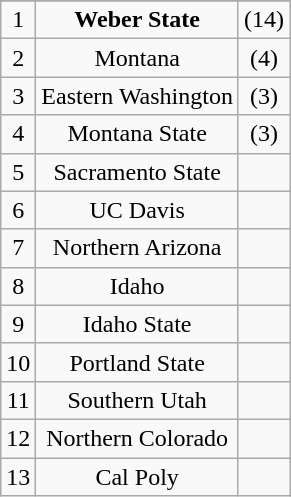<table class="wikitable" style="display: inline-table;">
<tr align="center">
</tr>
<tr align="center">
<td>1</td>
<td><strong>Weber State</strong></td>
<td>(14)</td>
</tr>
<tr align="center">
<td>2</td>
<td>Montana</td>
<td>(4)</td>
</tr>
<tr align="center">
<td>3</td>
<td>Eastern Washington</td>
<td>(3)</td>
</tr>
<tr align="center">
<td>4</td>
<td>Montana State</td>
<td>(3)</td>
</tr>
<tr align="center">
<td>5</td>
<td>Sacramento State</td>
<td></td>
</tr>
<tr align="center">
<td>6</td>
<td>UC Davis</td>
<td></td>
</tr>
<tr align="center">
<td>7</td>
<td>Northern Arizona</td>
<td></td>
</tr>
<tr align="center">
<td>8</td>
<td>Idaho</td>
<td></td>
</tr>
<tr align="center">
<td>9</td>
<td>Idaho State</td>
<td></td>
</tr>
<tr align="center">
<td>10</td>
<td>Portland State</td>
<td></td>
</tr>
<tr align="center">
<td>11</td>
<td>Southern Utah</td>
<td></td>
</tr>
<tr align="center">
<td>12</td>
<td>Northern Colorado</td>
<td></td>
</tr>
<tr align="center">
<td>13</td>
<td>Cal Poly</td>
<td></td>
</tr>
</table>
